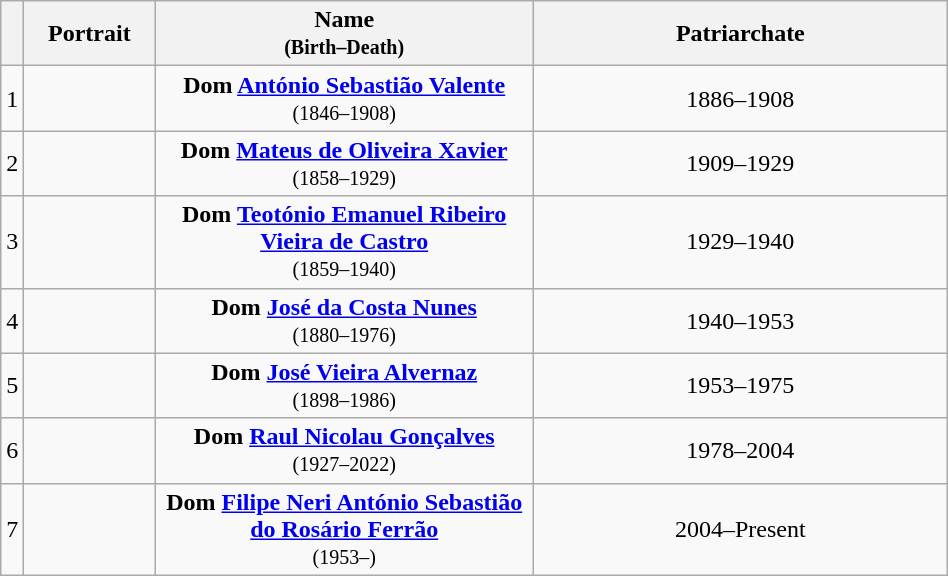<table class="wikitable" style="text-align: center; width: 50%;">
<tr>
<th width="2%"></th>
<th width="80px">Portrait</th>
<th width="40%">Name<br><small>(Birth–Death)</small></th>
<th>Patriarchate</th>
</tr>
<tr>
<td>1</td>
<td></td>
<td><strong>Dom <a href='#'>António Sebastião Valente</a></strong><br><small>(1846–1908)</small></td>
<td>1886–1908</td>
</tr>
<tr>
<td>2</td>
<td></td>
<td><strong>Dom <a href='#'>Mateus de Oliveira Xavier</a></strong><br><small>(1858–1929)</small></td>
<td>1909–1929</td>
</tr>
<tr>
<td>3</td>
<td></td>
<td><strong>Dom <a href='#'>Teotónio Emanuel Ribeiro Vieira de Castro</a></strong><br><small>(1859–1940)</small></td>
<td>1929–1940</td>
</tr>
<tr>
<td>4</td>
<td></td>
<td><strong>Dom <a href='#'>José da Costa Nunes</a></strong><br><small>(1880–1976)</small></td>
<td>1940–1953</td>
</tr>
<tr>
<td>5</td>
<td></td>
<td><strong>Dom <a href='#'>José Vieira Alvernaz</a></strong><br><small>(1898–1986)</small></td>
<td>1953–1975</td>
</tr>
<tr>
<td>6</td>
<td></td>
<td><strong>Dom <a href='#'>Raul Nicolau Gonçalves</a></strong><br><small>(1927–2022)</small></td>
<td>1978–2004</td>
</tr>
<tr>
<td>7</td>
<td></td>
<td><strong>Dom <a href='#'>Filipe Neri António Sebastião do Rosário Ferrão</a></strong><br><small>(1953–)</small></td>
<td>2004–Present</td>
</tr>
</table>
